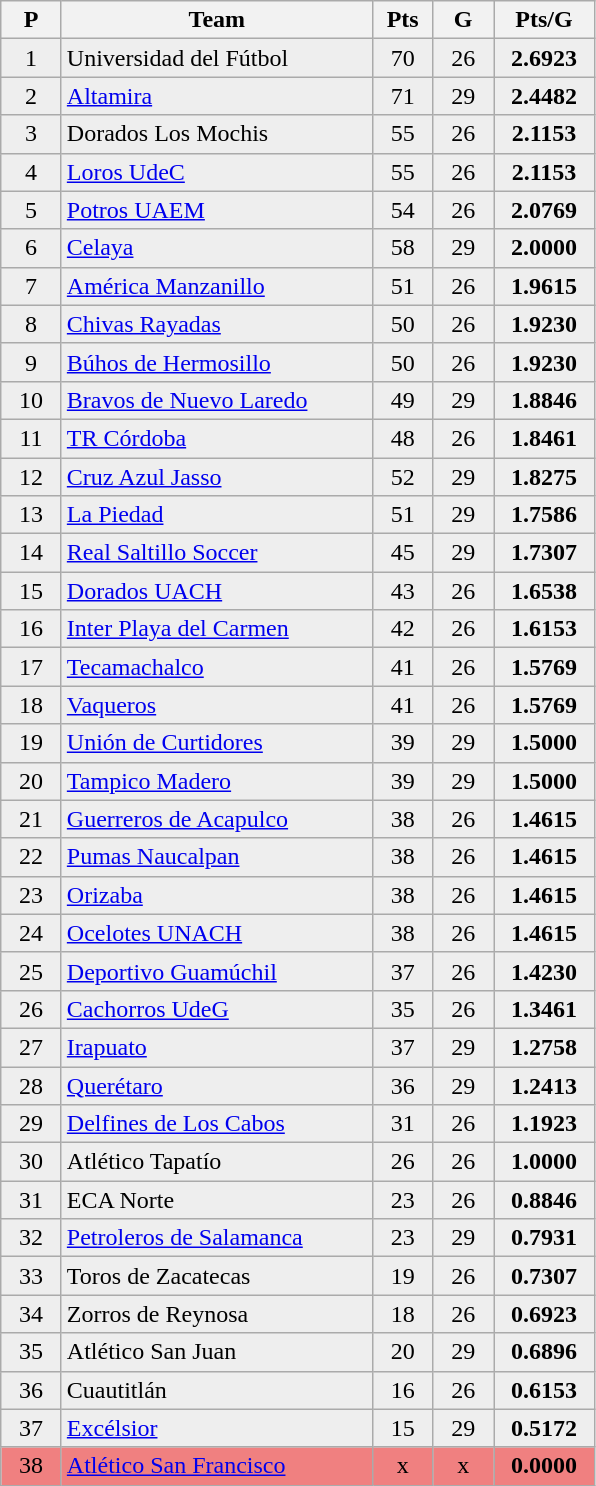<table class="wikitable" style="text-align: center;">
<tr>
<th width=33>P</th>
<th width=200>Team</th>
<th width=33>Pts</th>
<th width=33>G</th>
<th width=60>Pts/G</th>
</tr>
<tr bgcolor=#EEEEEE>
<td>1</td>
<td align=left>Universidad del Fútbol</td>
<td>70</td>
<td>26</td>
<td><strong>2.6923</strong></td>
</tr>
<tr bgcolor=#EEEEEE>
<td>2</td>
<td align=left><a href='#'>Altamira</a></td>
<td>71</td>
<td>29</td>
<td><strong>2.4482</strong></td>
</tr>
<tr bgcolor=#EEEEEE>
<td>3</td>
<td align=left>Dorados Los Mochis</td>
<td>55</td>
<td>26</td>
<td><strong>2.1153</strong></td>
</tr>
<tr bgcolor=#EEEEEE>
<td>4</td>
<td align=left><a href='#'>Loros UdeC</a></td>
<td>55</td>
<td>26</td>
<td><strong>2.1153</strong></td>
</tr>
<tr bgcolor=#EEEEEE>
<td>5</td>
<td align=left><a href='#'>Potros UAEM</a></td>
<td>54</td>
<td>26</td>
<td><strong>2.0769</strong></td>
</tr>
<tr bgcolor=#EEEEEE>
<td>6</td>
<td align=left><a href='#'>Celaya</a></td>
<td>58</td>
<td>29</td>
<td><strong>2.0000</strong></td>
</tr>
<tr bgcolor=#EEEEEE>
<td>7</td>
<td align=left><a href='#'>América Manzanillo</a></td>
<td>51</td>
<td>26</td>
<td><strong>1.9615</strong></td>
</tr>
<tr bgcolor=#EEEEEE>
<td>8</td>
<td align=left><a href='#'>Chivas Rayadas</a></td>
<td>50</td>
<td>26</td>
<td><strong>1.9230</strong></td>
</tr>
<tr bgcolor=#EEEEEE>
<td>9</td>
<td align=left><a href='#'>Búhos de Hermosillo</a></td>
<td>50</td>
<td>26</td>
<td><strong>1.9230</strong></td>
</tr>
<tr bgcolor=#EEEEEE>
<td>10</td>
<td align=left><a href='#'>Bravos de Nuevo Laredo</a></td>
<td>49</td>
<td>29</td>
<td><strong>1.8846</strong></td>
</tr>
<tr bgcolor=#EEEEEE>
<td>11</td>
<td align=left><a href='#'>TR Córdoba</a></td>
<td>48</td>
<td>26</td>
<td><strong>1.8461</strong></td>
</tr>
<tr bgcolor=#EEEEEE>
<td>12</td>
<td align=left><a href='#'>Cruz Azul Jasso</a></td>
<td>52</td>
<td>29</td>
<td><strong>1.8275</strong></td>
</tr>
<tr bgcolor=#EEEEEE>
<td>13</td>
<td align=left><a href='#'>La Piedad</a></td>
<td>51</td>
<td>29</td>
<td><strong>1.7586</strong></td>
</tr>
<tr bgcolor=#EEEEEE>
<td>14</td>
<td align=left><a href='#'>Real Saltillo Soccer</a></td>
<td>45</td>
<td>29</td>
<td><strong>1.7307</strong></td>
</tr>
<tr bgcolor=#EEEEEE>
<td>15</td>
<td align=left><a href='#'>Dorados UACH</a></td>
<td>43</td>
<td>26</td>
<td><strong>1.6538</strong></td>
</tr>
<tr bgcolor=#EEEEEE>
<td>16</td>
<td align=left><a href='#'>Inter Playa del Carmen</a></td>
<td>42</td>
<td>26</td>
<td><strong>1.6153</strong></td>
</tr>
<tr bgcolor=#EEEEEE>
<td>17</td>
<td align=left><a href='#'>Tecamachalco</a></td>
<td>41</td>
<td>26</td>
<td><strong>1.5769</strong></td>
</tr>
<tr bgcolor=#EEEEEE>
<td>18</td>
<td align=left><a href='#'>Vaqueros</a></td>
<td>41</td>
<td>26</td>
<td><strong>1.5769</strong></td>
</tr>
<tr bgcolor=#EEEEEE>
<td>19</td>
<td align=left><a href='#'>Unión de Curtidores</a></td>
<td>39</td>
<td>29</td>
<td><strong>1.5000</strong></td>
</tr>
<tr bgcolor=#EEEEEE>
<td>20</td>
<td align=left><a href='#'>Tampico Madero</a></td>
<td>39</td>
<td>29</td>
<td><strong>1.5000</strong></td>
</tr>
<tr bgcolor=#EEEEEE>
<td>21</td>
<td align=left><a href='#'>Guerreros de Acapulco</a></td>
<td>38</td>
<td>26</td>
<td><strong>1.4615</strong></td>
</tr>
<tr bgcolor=#EEEEEE>
<td>22</td>
<td align=left><a href='#'>Pumas Naucalpan</a></td>
<td>38</td>
<td>26</td>
<td><strong>1.4615</strong></td>
</tr>
<tr bgcolor=#EEEEEE>
<td>23</td>
<td align=left><a href='#'>Orizaba</a></td>
<td>38</td>
<td>26</td>
<td><strong>1.4615</strong></td>
</tr>
<tr bgcolor=#EEEEEE>
<td>24</td>
<td align=left><a href='#'>Ocelotes UNACH</a></td>
<td>38</td>
<td>26</td>
<td><strong>1.4615</strong></td>
</tr>
<tr bgcolor=#EEEEEE>
<td>25</td>
<td align=left><a href='#'>Deportivo Guamúchil</a></td>
<td>37</td>
<td>26</td>
<td><strong>1.4230</strong></td>
</tr>
<tr bgcolor=#EEEEEE>
<td>26</td>
<td align=left><a href='#'>Cachorros UdeG</a></td>
<td>35</td>
<td>26</td>
<td><strong>1.3461</strong></td>
</tr>
<tr bgcolor=#EEEEEE>
<td>27</td>
<td align=left><a href='#'>Irapuato</a></td>
<td>37</td>
<td>29</td>
<td><strong>1.2758</strong></td>
</tr>
<tr bgcolor=#EEEEEE>
<td>28</td>
<td align=left><a href='#'>Querétaro</a></td>
<td>36</td>
<td>29</td>
<td><strong>1.2413</strong></td>
</tr>
<tr bgcolor=#EEEEEE>
<td>29</td>
<td align=left><a href='#'>Delfines de Los Cabos</a></td>
<td>31</td>
<td>26</td>
<td><strong>1.1923</strong></td>
</tr>
<tr bgcolor=#EEEEEE>
<td>30</td>
<td align=left>Atlético Tapatío</td>
<td>26</td>
<td>26</td>
<td><strong>1.0000</strong></td>
</tr>
<tr bgcolor=#EEEEEE>
<td>31</td>
<td align=left>ECA Norte</td>
<td>23</td>
<td>26</td>
<td><strong>0.8846</strong></td>
</tr>
<tr bgcolor=#EEEEEE>
<td>32</td>
<td align=left><a href='#'>Petroleros de Salamanca</a></td>
<td>23</td>
<td>29</td>
<td><strong>0.7931</strong></td>
</tr>
<tr bgcolor=#EEEEEE>
<td>33</td>
<td align=left>Toros de Zacatecas</td>
<td>19</td>
<td>26</td>
<td><strong>0.7307</strong></td>
</tr>
<tr bgcolor=#EEEEEE>
<td>34</td>
<td align=left>Zorros de Reynosa</td>
<td>18</td>
<td>26</td>
<td><strong>0.6923</strong></td>
</tr>
<tr bgcolor=#EEEEEE>
<td>35</td>
<td align=left>Atlético San Juan</td>
<td>20</td>
<td>29</td>
<td><strong>0.6896</strong></td>
</tr>
<tr bgcolor=#EEEEEE>
<td>36</td>
<td align=left>Cuautitlán</td>
<td>16</td>
<td>26</td>
<td><strong>0.6153</strong></td>
</tr>
<tr bgcolor=#EEEEEE>
<td>37</td>
<td align=left><a href='#'>Excélsior</a></td>
<td>15</td>
<td>29</td>
<td><strong>0.5172</strong></td>
</tr>
<tr bgcolor=#F08080>
<td>38</td>
<td align=left><a href='#'>Atlético San Francisco</a></td>
<td>x</td>
<td>x</td>
<td><strong>0.0000</strong></td>
</tr>
</table>
